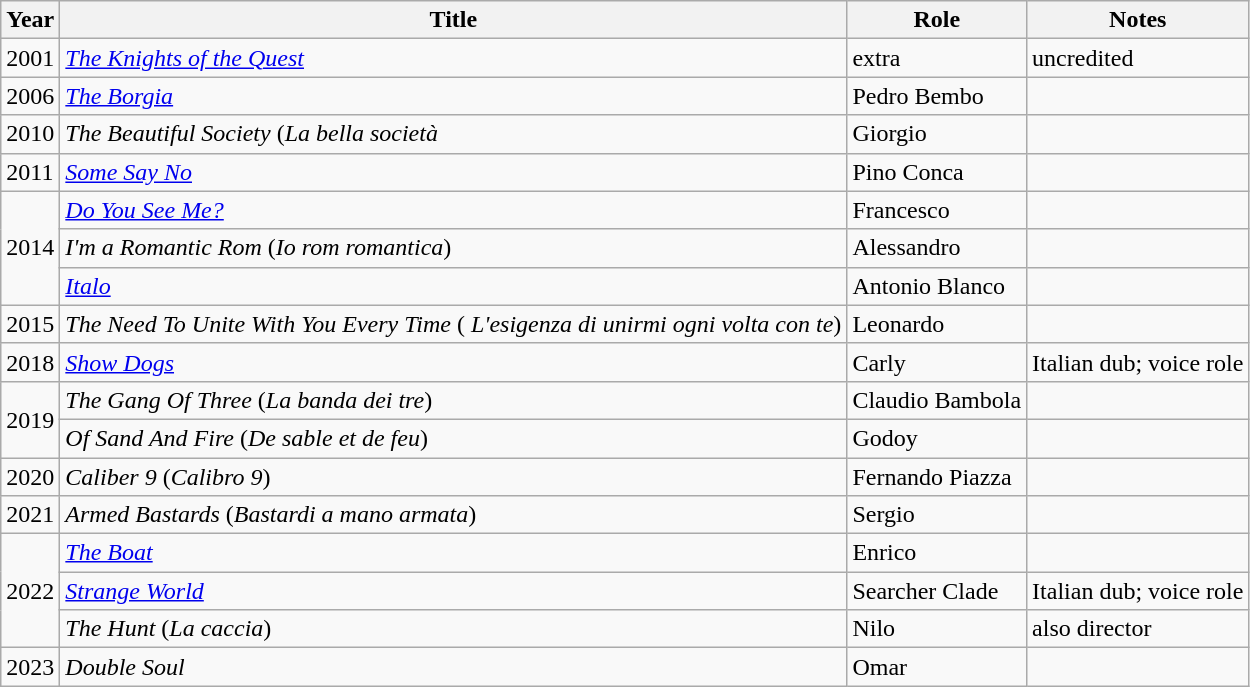<table class="wikitable plainrowheaders sortable">
<tr>
<th scope="col">Year</th>
<th scope="col">Title</th>
<th scope="col">Role</th>
<th scope="col" class="unsortable">Notes</th>
</tr>
<tr>
<td>2001</td>
<td><em><a href='#'>The Knights of the Quest</a></em></td>
<td>extra</td>
<td>uncredited</td>
</tr>
<tr>
<td>2006</td>
<td><em><a href='#'>The Borgia</a></em></td>
<td>Pedro Bembo</td>
<td></td>
</tr>
<tr>
<td>2010</td>
<td><em>The Beautiful Society</em> (<em>La bella società</em></td>
<td>Giorgio</td>
<td></td>
</tr>
<tr>
<td>2011</td>
<td><em><a href='#'>Some Say No</a></em></td>
<td>Pino Conca</td>
<td></td>
</tr>
<tr>
<td rowspan="3">2014</td>
<td><em><a href='#'>Do You See Me?</a></em></td>
<td>Francesco</td>
<td></td>
</tr>
<tr>
<td><em>I'm a Romantic Rom</em> (<em>Io rom romantica</em>)</td>
<td>Alessandro</td>
<td></td>
</tr>
<tr>
<td><em><a href='#'>Italo</a></em></td>
<td>Antonio Blanco</td>
<td></td>
</tr>
<tr>
<td>2015</td>
<td><em>The Need To Unite With You Every Time</em> ( <em>L'esigenza di unirmi ogni volta con te</em>)</td>
<td>Leonardo</td>
<td></td>
</tr>
<tr>
<td>2018</td>
<td><em><a href='#'>Show Dogs</a></em></td>
<td>Carly</td>
<td>Italian dub; voice role</td>
</tr>
<tr>
<td rowspan="2">2019</td>
<td><em>The Gang Of Three</em> (<em>La banda dei tre</em>)</td>
<td>Claudio Bambola</td>
<td></td>
</tr>
<tr>
<td><em>Of Sand And Fire</em> (<em>De sable et de feu</em>)</td>
<td>Godoy</td>
<td></td>
</tr>
<tr>
<td>2020</td>
<td><em>Caliber 9</em> (<em>Calibro 9</em>)</td>
<td>Fernando Piazza</td>
<td></td>
</tr>
<tr>
<td>2021</td>
<td><em>Armed Bastards</em> (<em>Bastardi a mano armata</em>)</td>
<td>Sergio</td>
<td></td>
</tr>
<tr>
<td rowspan="3">2022</td>
<td><em><a href='#'>The Boat</a></em></td>
<td>Enrico</td>
<td></td>
</tr>
<tr>
<td><em><a href='#'>Strange World</a></em></td>
<td>Searcher Clade</td>
<td>Italian dub; voice role</td>
</tr>
<tr>
<td><em>The Hunt</em> (<em>La caccia</em>)</td>
<td>Nilo</td>
<td>also director</td>
</tr>
<tr>
<td>2023</td>
<td><em>Double Soul</em></td>
<td>Omar</td>
<td></td>
</tr>
</table>
